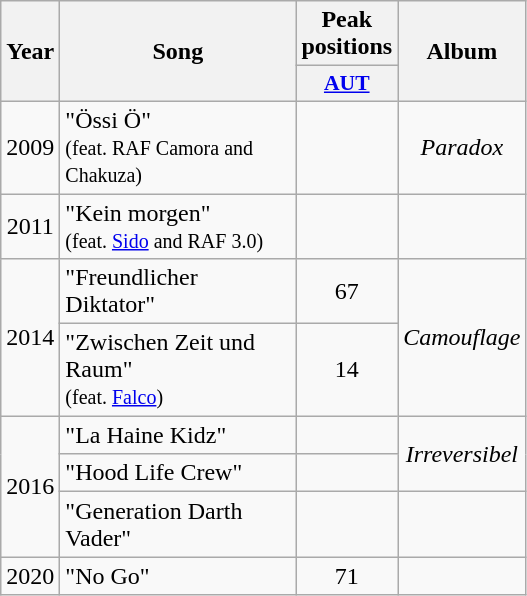<table class="wikitable">
<tr>
<th align="center" rowspan="2" width="10">Year</th>
<th align="center" rowspan="2" width="150">Song</th>
<th align="center" colspan="1" width="20">Peak positions</th>
<th align="center" rowspan="2" width="70">Album</th>
</tr>
<tr>
<th scope="col" style="width:3em;font-size:90%;"><a href='#'>AUT</a><br></th>
</tr>
<tr>
<td style="text-align:center;">2009</td>
<td>"Össi Ö" <br><small>(feat. RAF Camora and Chakuza)</small></td>
<td style="text-align:center;"></td>
<td style="text-align:center;"><em>Paradox</em></td>
</tr>
<tr>
<td style="text-align:center;">2011</td>
<td>"Kein morgen" <br><small>(feat. <a href='#'>Sido</a> and RAF 3.0)</small></td>
<td style="text-align:center;"></td>
<td style="text-align:center;"></td>
</tr>
<tr>
<td style="text-align:center;" rowspan=2>2014</td>
<td>"Freundlicher Diktator"</td>
<td style="text-align:center;">67</td>
<td style="text-align:center;" rowspan=2><em>Camouflage</em></td>
</tr>
<tr>
<td>"Zwischen Zeit und Raum"<br><small>(feat. <a href='#'>Falco</a>)</small></td>
<td style="text-align:center;">14</td>
</tr>
<tr>
<td style="text-align:center;" rowspan=3>2016</td>
<td>"La Haine Kidz"</td>
<td style="text-align:center;"></td>
<td style="text-align:center;" rowspan=2><em>Irreversibel</em></td>
</tr>
<tr>
<td>"Hood Life Crew"</td>
<td style="text-align:center;"></td>
</tr>
<tr>
<td>"Generation Darth Vader"</td>
<td style="text-align:center;"></td>
<td style="text-align:center;"></td>
</tr>
<tr>
<td style="text-align:center;">2020</td>
<td>"No Go"</td>
<td style="text-align:center;">71</td>
<td style="text-align:center;"></td>
</tr>
</table>
